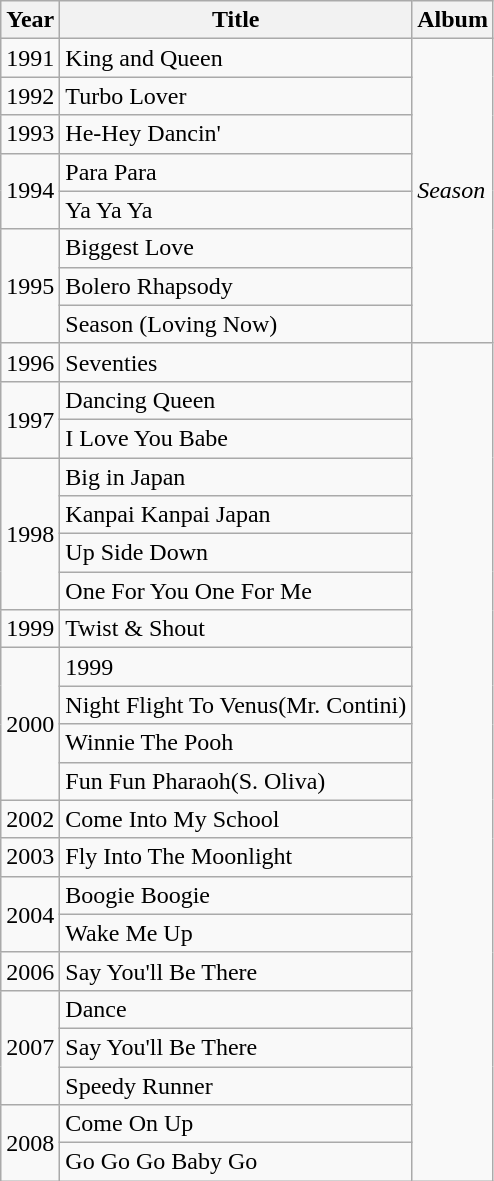<table class="wikitable">
<tr>
<th>Year</th>
<th>Title</th>
<th>Album</th>
</tr>
<tr>
<td>1991</td>
<td>King and Queen</td>
<td rowspan="8"><em>Season</em></td>
</tr>
<tr>
<td>1992</td>
<td>Turbo Lover</td>
</tr>
<tr>
<td>1993</td>
<td>He-Hey Dancin'</td>
</tr>
<tr>
<td rowspan="2">1994</td>
<td>Para Para</td>
</tr>
<tr>
<td>Ya Ya Ya</td>
</tr>
<tr>
<td rowspan="3">1995</td>
<td>Biggest Love</td>
</tr>
<tr>
<td>Bolero Rhapsody</td>
</tr>
<tr>
<td>Season (Loving Now)</td>
</tr>
<tr>
<td>1996</td>
<td>Seventies</td>
</tr>
<tr>
<td rowspan="2">1997</td>
<td>Dancing Queen</td>
</tr>
<tr>
<td>I Love You Babe</td>
</tr>
<tr>
<td rowspan="4">1998</td>
<td>Big in Japan</td>
</tr>
<tr>
<td>Kanpai Kanpai Japan</td>
</tr>
<tr>
<td>Up Side Down</td>
</tr>
<tr>
<td>One For You One For Me</td>
</tr>
<tr>
<td>1999</td>
<td>Twist & Shout</td>
</tr>
<tr>
<td rowspan="4">2000</td>
<td>1999</td>
</tr>
<tr>
<td>Night Flight To Venus(Mr. Contini)</td>
</tr>
<tr>
<td>Winnie The Pooh</td>
</tr>
<tr>
<td>Fun Fun Pharaoh(S. Oliva)</td>
</tr>
<tr>
<td>2002</td>
<td>Come Into My School</td>
</tr>
<tr>
<td>2003</td>
<td>Fly Into The Moonlight</td>
</tr>
<tr>
<td rowspan="2">2004</td>
<td>Boogie Boogie</td>
</tr>
<tr>
<td>Wake Me Up</td>
</tr>
<tr>
<td>2006</td>
<td>Say You'll Be There</td>
</tr>
<tr>
<td rowspan="3">2007</td>
<td>Dance</td>
</tr>
<tr>
<td>Say You'll Be There</td>
</tr>
<tr>
<td>Speedy Runner</td>
</tr>
<tr>
<td rowspan="2">2008</td>
<td>Come On Up</td>
</tr>
<tr>
<td>Go Go Go Baby Go</td>
</tr>
</table>
